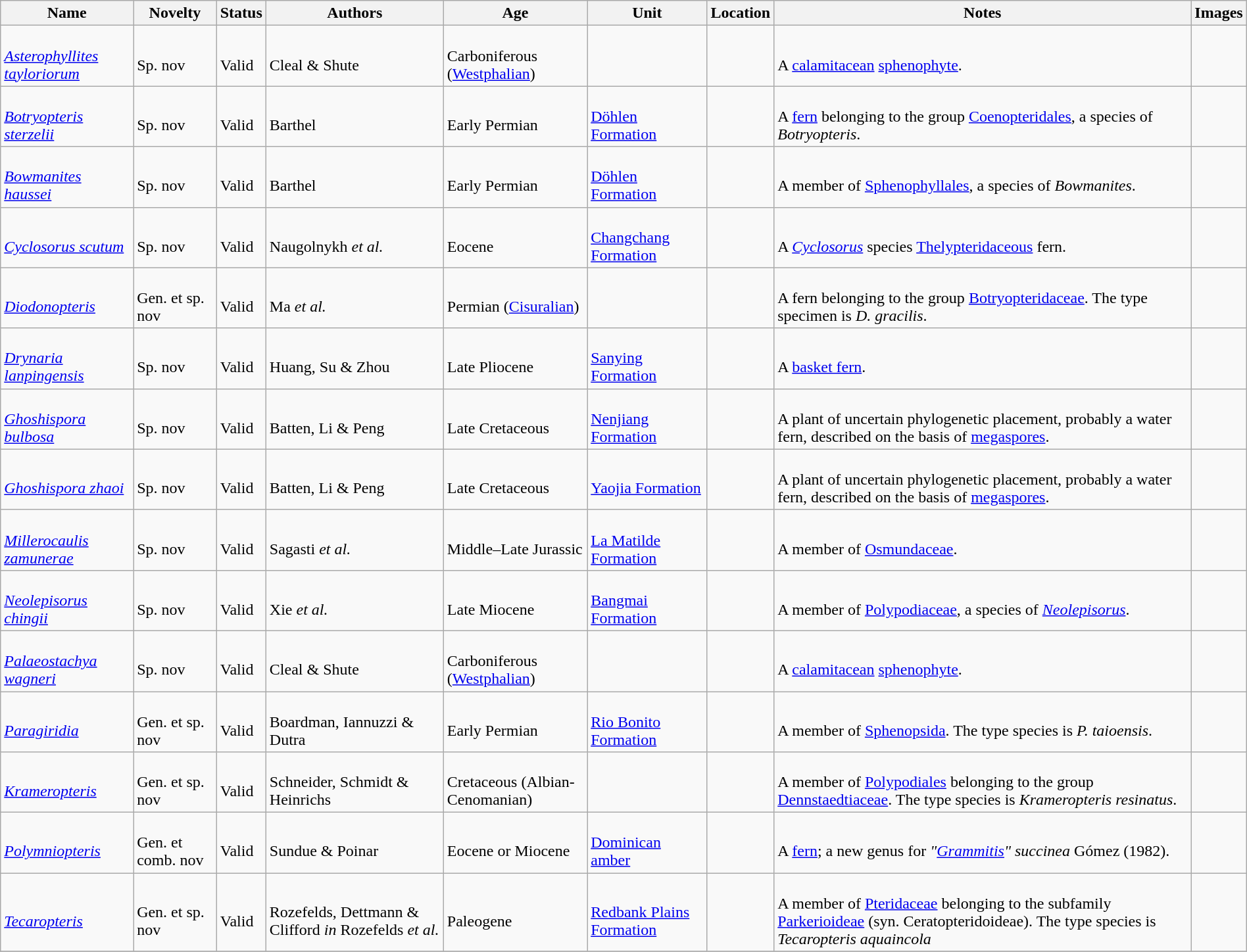<table class="wikitable sortable" align="center" width="100%">
<tr>
<th>Name</th>
<th>Novelty</th>
<th>Status</th>
<th>Authors</th>
<th>Age</th>
<th>Unit</th>
<th>Location</th>
<th>Notes</th>
<th>Images</th>
</tr>
<tr>
<td><br><em><a href='#'>Asterophyllites tayloriorum</a></em></td>
<td><br>Sp. nov</td>
<td><br>Valid</td>
<td><br>Cleal & Shute</td>
<td><br>Carboniferous (<a href='#'>Westphalian</a>)</td>
<td></td>
<td><br></td>
<td><br>A <a href='#'>calamitacean</a> <a href='#'>sphenophyte</a>.</td>
<td></td>
</tr>
<tr>
<td><br><em><a href='#'>Botryopteris sterzelii</a></em></td>
<td><br>Sp. nov</td>
<td><br>Valid</td>
<td><br>Barthel</td>
<td><br>Early Permian</td>
<td><br><a href='#'>Döhlen Formation</a></td>
<td><br></td>
<td><br>A <a href='#'>fern</a> belonging to the group <a href='#'>Coenopteridales</a>, a species of <em>Botryopteris</em>.</td>
<td></td>
</tr>
<tr>
<td><br><em><a href='#'>Bowmanites haussei</a></em></td>
<td><br>Sp. nov</td>
<td><br>Valid</td>
<td><br>Barthel</td>
<td><br>Early Permian</td>
<td><br><a href='#'>Döhlen Formation</a></td>
<td><br></td>
<td><br>A member of <a href='#'>Sphenophyllales</a>, a species of <em>Bowmanites</em>.</td>
<td></td>
</tr>
<tr>
<td><br><em><a href='#'>Cyclosorus scutum</a></em></td>
<td><br>Sp. nov</td>
<td><br>Valid</td>
<td><br>Naugolnykh <em>et al.</em></td>
<td><br>Eocene</td>
<td><br><a href='#'>Changchang Formation</a></td>
<td><br></td>
<td><br>A <em><a href='#'>Cyclosorus</a></em> species <a href='#'>Thelypteridaceous</a> fern.</td>
<td></td>
</tr>
<tr>
<td><br><em><a href='#'>Diodonopteris</a></em></td>
<td><br>Gen. et sp. nov</td>
<td><br>Valid</td>
<td><br>Ma <em>et al.</em></td>
<td><br>Permian (<a href='#'>Cisuralian</a>)</td>
<td></td>
<td><br></td>
<td><br>A fern belonging to the group <a href='#'>Botryopteridaceae</a>. The type specimen is <em>D. gracilis</em>.</td>
<td></td>
</tr>
<tr>
<td><br><em><a href='#'>Drynaria lanpingensis</a></em></td>
<td><br>Sp. nov</td>
<td><br>Valid</td>
<td><br>Huang, Su & Zhou</td>
<td><br>Late Pliocene</td>
<td><br><a href='#'>Sanying Formation</a></td>
<td><br></td>
<td><br>A <a href='#'>basket fern</a>.</td>
<td></td>
</tr>
<tr>
<td><br><em><a href='#'>Ghoshispora bulbosa</a></em></td>
<td><br>Sp. nov</td>
<td><br>Valid</td>
<td><br>Batten, Li & Peng</td>
<td><br>Late Cretaceous</td>
<td><br><a href='#'>Nenjiang Formation</a></td>
<td><br></td>
<td><br>A plant of uncertain phylogenetic placement, probably a water fern, described on the basis of <a href='#'>megaspores</a>.</td>
<td></td>
</tr>
<tr>
<td><br><em><a href='#'>Ghoshispora zhaoi</a></em></td>
<td><br>Sp. nov</td>
<td><br>Valid</td>
<td><br>Batten, Li & Peng</td>
<td><br>Late Cretaceous</td>
<td><br><a href='#'>Yaojia Formation</a></td>
<td><br></td>
<td><br>A plant of uncertain phylogenetic placement, probably a water fern, described on the basis of <a href='#'>megaspores</a>.</td>
<td></td>
</tr>
<tr>
<td><br><em><a href='#'>Millerocaulis zamunerae</a></em></td>
<td><br>Sp. nov</td>
<td><br>Valid</td>
<td><br>Sagasti <em>et al.</em></td>
<td><br>Middle–Late Jurassic</td>
<td><br><a href='#'>La Matilde Formation</a></td>
<td><br></td>
<td><br>A member of <a href='#'>Osmundaceae</a>.</td>
<td></td>
</tr>
<tr>
<td><br><em><a href='#'>Neolepisorus chingii</a></em></td>
<td><br>Sp. nov</td>
<td><br>Valid</td>
<td><br>Xie <em>et al.</em></td>
<td><br>Late Miocene</td>
<td><br><a href='#'>Bangmai Formation</a></td>
<td><br></td>
<td><br>A member of <a href='#'>Polypodiaceae</a>, a species of <em><a href='#'>Neolepisorus</a></em>.</td>
<td></td>
</tr>
<tr>
<td><br><em><a href='#'>Palaeostachya wagneri</a></em></td>
<td><br>Sp. nov</td>
<td><br>Valid</td>
<td><br>Cleal & Shute</td>
<td><br>Carboniferous (<a href='#'>Westphalian</a>)</td>
<td></td>
<td><br></td>
<td><br>A <a href='#'>calamitacean</a> <a href='#'>sphenophyte</a>.</td>
<td></td>
</tr>
<tr>
<td><br><em><a href='#'>Paragiridia</a></em></td>
<td><br>Gen. et sp. nov</td>
<td><br>Valid</td>
<td><br>Boardman, Iannuzzi & Dutra</td>
<td><br>Early Permian</td>
<td><br><a href='#'>Rio Bonito Formation</a></td>
<td><br></td>
<td><br>A member of <a href='#'>Sphenopsida</a>. The type species is <em>P. taioensis</em>.</td>
<td></td>
</tr>
<tr>
<td><br><em><a href='#'>Krameropteris</a></em></td>
<td><br>Gen. et sp. nov</td>
<td><br>Valid</td>
<td><br>Schneider, Schmidt & Heinrichs</td>
<td><br>Cretaceous (Albian-Cenomanian)</td>
<td></td>
<td><br></td>
<td><br>A member of <a href='#'>Polypodiales</a> belonging to the group <a href='#'>Dennstaedtiaceae</a>. The type species is <em>Krameropteris resinatus</em>.</td>
<td></td>
</tr>
<tr>
<td><br><em><a href='#'>Polymniopteris</a></em></td>
<td><br>Gen. et comb. nov</td>
<td><br>Valid</td>
<td><br>Sundue & Poinar</td>
<td><br>Eocene or Miocene</td>
<td><br><a href='#'>Dominican amber</a></td>
<td><br></td>
<td><br>A <a href='#'>fern</a>; a new genus for <em>"<a href='#'>Grammitis</a>" succinea</em> Gómez (1982).</td>
<td></td>
</tr>
<tr>
<td><br><em><a href='#'>Tecaropteris</a></em></td>
<td><br>Gen. et sp. nov</td>
<td><br>Valid</td>
<td><br>Rozefelds, Dettmann & Clifford <em>in</em> Rozefelds <em>et al.</em></td>
<td><br>Paleogene</td>
<td><br><a href='#'>Redbank Plains Formation</a></td>
<td><br></td>
<td><br>A member of <a href='#'>Pteridaceae</a> belonging to the subfamily <a href='#'>Parkerioideae</a> (syn. Ceratopteridoideae). The type species is <em>Tecaropteris aquaincola</em></td>
<td></td>
</tr>
<tr>
</tr>
</table>
